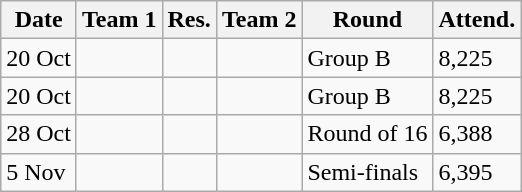<table class="wikitable"  style="text-align:left; width:%;">
<tr>
<th>Date</th>
<th>Team 1</th>
<th>Res.</th>
<th>Team 2</th>
<th>Round</th>
<th>Attend.</th>
</tr>
<tr>
<td>20 Oct</td>
<td></td>
<td></td>
<td></td>
<td>Group B</td>
<td>8,225</td>
</tr>
<tr>
<td>20 Oct</td>
<td></td>
<td></td>
<td></td>
<td>Group B</td>
<td>8,225</td>
</tr>
<tr>
<td>28 Oct</td>
<td></td>
<td></td>
<td></td>
<td>Round of 16</td>
<td>6,388</td>
</tr>
<tr>
<td>5 Nov</td>
<td></td>
<td></td>
<td></td>
<td>Semi-finals</td>
<td>6,395</td>
</tr>
</table>
